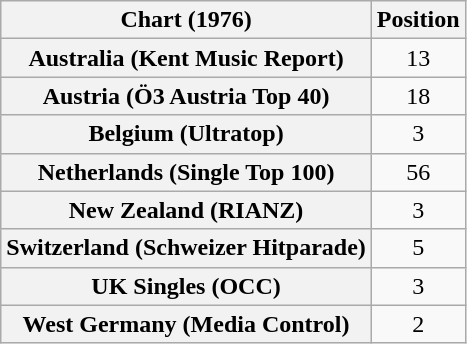<table class="wikitable sortable plainrowheaders" style="text-align:center">
<tr>
<th scope="col">Chart (1976)</th>
<th scope="col">Position</th>
</tr>
<tr>
<th scope="row">Australia (Kent Music Report)</th>
<td>13</td>
</tr>
<tr>
<th scope="row">Austria (Ö3 Austria Top 40)</th>
<td>18</td>
</tr>
<tr>
<th scope="row">Belgium (Ultratop)</th>
<td>3</td>
</tr>
<tr>
<th scope="row">Netherlands (Single Top 100)</th>
<td>56</td>
</tr>
<tr>
<th scope="row">New Zealand (RIANZ)</th>
<td>3</td>
</tr>
<tr>
<th scope="row">Switzerland (Schweizer Hitparade)</th>
<td>5</td>
</tr>
<tr>
<th scope="row">UK Singles (OCC)</th>
<td>3</td>
</tr>
<tr>
<th scope="row">West Germany (Media Control)</th>
<td>2</td>
</tr>
</table>
